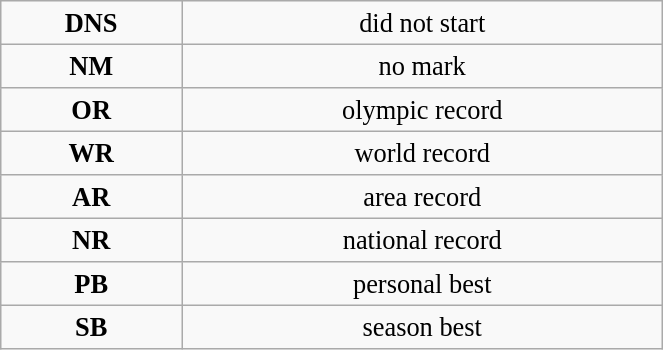<table class="wikitable" style=" text-align:center; font-size:110%;" width="35%">
<tr>
<td><strong>DNS</strong></td>
<td>did not start</td>
</tr>
<tr>
<td><strong>NM</strong></td>
<td>no mark</td>
</tr>
<tr>
<td><strong>OR</strong></td>
<td>olympic record</td>
</tr>
<tr>
<td><strong>WR</strong></td>
<td>world record</td>
</tr>
<tr>
<td><strong>AR</strong></td>
<td>area record</td>
</tr>
<tr>
<td><strong>NR</strong></td>
<td>national record</td>
</tr>
<tr>
<td><strong>PB</strong></td>
<td>personal best</td>
</tr>
<tr>
<td><strong>SB</strong></td>
<td>season best</td>
</tr>
</table>
